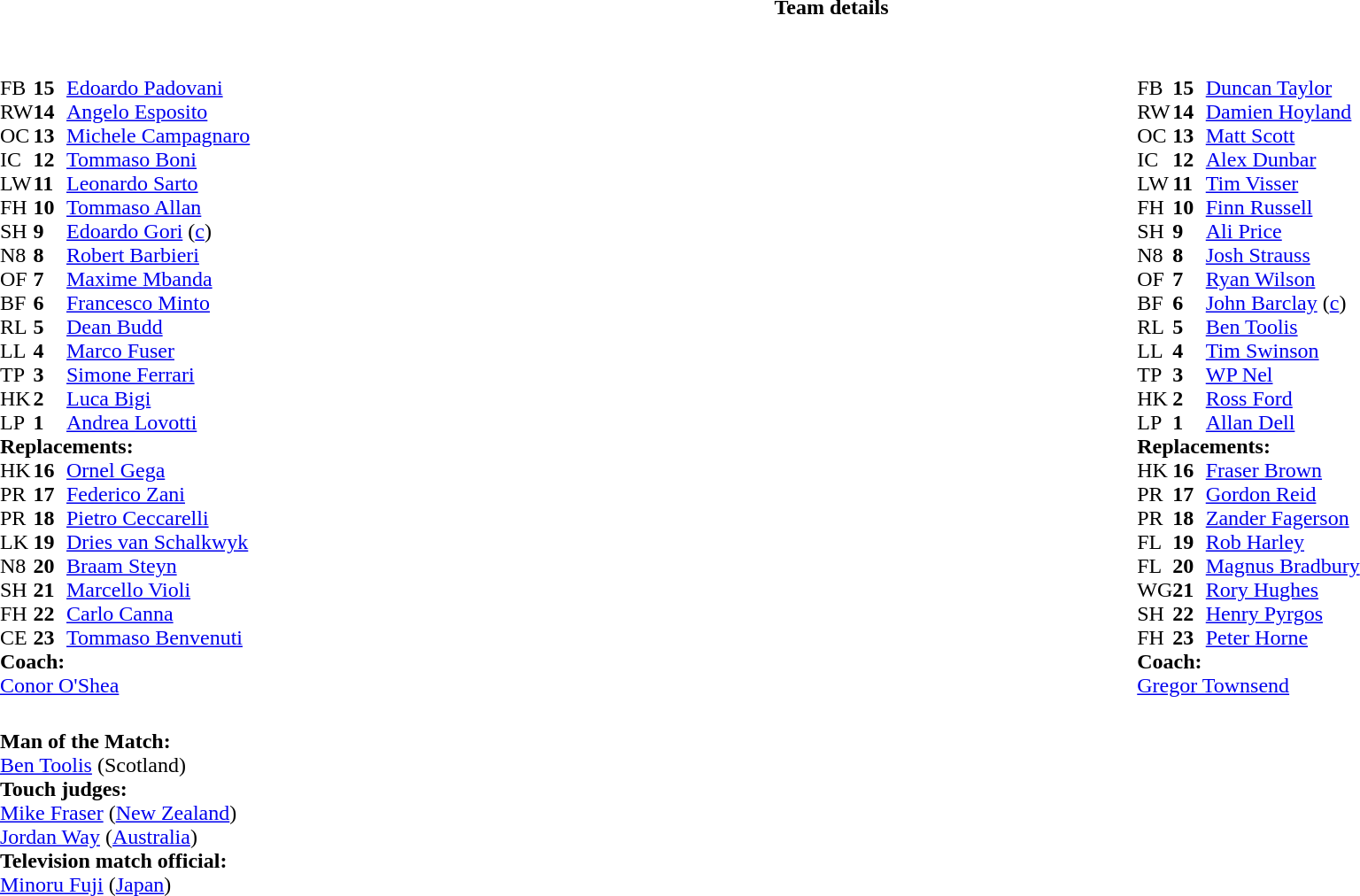<table border="0" width="100%" class="collapsible collapsed">
<tr>
<th>Team details</th>
</tr>
<tr>
<td><br><table style="width:100%;">
<tr>
<td style="vertical-align:top; width:50%"><br><table cellspacing="0" cellpadding="0">
<tr>
<th width="25"></th>
<th width="25"></th>
</tr>
<tr>
<td>FB</td>
<td><strong>15</strong></td>
<td><a href='#'>Edoardo Padovani</a></td>
</tr>
<tr>
<td>RW</td>
<td><strong>14</strong></td>
<td><a href='#'>Angelo Esposito</a></td>
</tr>
<tr>
<td>OC</td>
<td><strong>13</strong></td>
<td><a href='#'>Michele Campagnaro</a></td>
<td></td>
<td></td>
<td></td>
<td></td>
</tr>
<tr>
<td>IC</td>
<td><strong>12</strong></td>
<td><a href='#'>Tommaso Boni</a></td>
<td></td>
<td></td>
<td></td>
<td></td>
</tr>
<tr>
<td>LW</td>
<td><strong>11</strong></td>
<td><a href='#'>Leonardo Sarto</a></td>
</tr>
<tr>
<td>FH</td>
<td><strong>10</strong></td>
<td><a href='#'>Tommaso Allan</a></td>
<td></td>
<td></td>
<td></td>
<td></td>
</tr>
<tr>
<td>SH</td>
<td><strong>9</strong></td>
<td><a href='#'>Edoardo Gori</a> (<a href='#'>c</a>)</td>
<td></td>
<td></td>
</tr>
<tr>
<td>N8</td>
<td><strong>8</strong></td>
<td><a href='#'>Robert Barbieri</a></td>
<td></td>
<td></td>
</tr>
<tr>
<td>OF</td>
<td><strong>7</strong></td>
<td><a href='#'>Maxime Mbanda</a></td>
</tr>
<tr>
<td>BF</td>
<td><strong>6</strong></td>
<td><a href='#'>Francesco Minto</a></td>
</tr>
<tr>
<td>RL</td>
<td><strong>5</strong></td>
<td><a href='#'>Dean Budd</a></td>
<td></td>
</tr>
<tr>
<td>LL</td>
<td><strong>4</strong></td>
<td><a href='#'>Marco Fuser</a></td>
<td></td>
<td></td>
</tr>
<tr>
<td>TP</td>
<td><strong>3</strong></td>
<td><a href='#'>Simone Ferrari</a></td>
<td></td>
<td></td>
</tr>
<tr>
<td>HK</td>
<td><strong>2</strong></td>
<td><a href='#'>Luca Bigi</a></td>
<td></td>
<td></td>
</tr>
<tr>
<td>LP</td>
<td><strong>1</strong></td>
<td><a href='#'>Andrea Lovotti</a></td>
<td></td>
<td></td>
</tr>
<tr>
<td colspan=3><strong>Replacements:</strong></td>
</tr>
<tr>
<td>HK</td>
<td><strong>16</strong></td>
<td><a href='#'>Ornel Gega</a></td>
<td></td>
<td></td>
</tr>
<tr>
<td>PR</td>
<td><strong>17</strong></td>
<td><a href='#'>Federico Zani</a></td>
<td></td>
<td></td>
</tr>
<tr>
<td>PR</td>
<td><strong>18</strong></td>
<td><a href='#'>Pietro Ceccarelli</a></td>
<td></td>
<td></td>
</tr>
<tr>
<td>LK</td>
<td><strong>19</strong></td>
<td><a href='#'>Dries van Schalkwyk</a></td>
<td></td>
<td></td>
</tr>
<tr>
<td>N8</td>
<td><strong>20</strong></td>
<td><a href='#'>Braam Steyn</a></td>
<td></td>
<td></td>
</tr>
<tr>
<td>SH</td>
<td><strong>21</strong></td>
<td><a href='#'>Marcello Violi</a></td>
<td></td>
<td></td>
</tr>
<tr>
<td>FH</td>
<td><strong>22</strong></td>
<td><a href='#'>Carlo Canna</a></td>
<td></td>
<td></td>
</tr>
<tr>
<td>CE</td>
<td><strong>23</strong></td>
<td><a href='#'>Tommaso Benvenuti</a></td>
<td></td>
<td></td>
<td></td>
<td></td>
</tr>
<tr>
<td colspan=3><strong>Coach:</strong></td>
</tr>
<tr>
<td colspan="4"> <a href='#'>Conor O'Shea</a></td>
</tr>
</table>
</td>
<td style="vertical-align:top; width:50%"><br><table cellspacing="0" cellpadding="0" style="margin:auto">
<tr>
<th width="25"></th>
<th width="25"></th>
</tr>
<tr>
<td>FB</td>
<td><strong>15</strong></td>
<td><a href='#'>Duncan Taylor</a></td>
</tr>
<tr>
<td>RW</td>
<td><strong>14</strong></td>
<td><a href='#'>Damien Hoyland</a></td>
</tr>
<tr>
<td>OC</td>
<td><strong>13</strong></td>
<td><a href='#'>Matt Scott</a></td>
</tr>
<tr>
<td>IC</td>
<td><strong>12</strong></td>
<td><a href='#'>Alex Dunbar</a></td>
</tr>
<tr>
<td>LW</td>
<td><strong>11</strong></td>
<td><a href='#'>Tim Visser</a></td>
<td></td>
<td></td>
</tr>
<tr>
<td>FH</td>
<td><strong>10</strong></td>
<td><a href='#'>Finn Russell</a></td>
<td></td>
<td></td>
<td></td>
</tr>
<tr>
<td>SH</td>
<td><strong>9</strong></td>
<td><a href='#'>Ali Price</a></td>
<td></td>
<td></td>
</tr>
<tr>
<td>N8</td>
<td><strong>8</strong></td>
<td><a href='#'>Josh Strauss</a></td>
<td></td>
<td></td>
</tr>
<tr>
<td>OF</td>
<td><strong>7</strong></td>
<td><a href='#'>Ryan Wilson</a></td>
</tr>
<tr>
<td>BF</td>
<td><strong>6</strong></td>
<td><a href='#'>John Barclay</a> (<a href='#'>c</a>)</td>
</tr>
<tr>
<td>RL</td>
<td><strong>5</strong></td>
<td><a href='#'>Ben Toolis</a></td>
</tr>
<tr>
<td>LL</td>
<td><strong>4</strong></td>
<td><a href='#'>Tim Swinson</a></td>
<td></td>
<td></td>
</tr>
<tr>
<td>TP</td>
<td><strong>3</strong></td>
<td><a href='#'>WP Nel</a></td>
<td></td>
<td></td>
</tr>
<tr>
<td>HK</td>
<td><strong>2</strong></td>
<td><a href='#'>Ross Ford</a></td>
<td></td>
<td></td>
</tr>
<tr>
<td>LP</td>
<td><strong>1</strong></td>
<td><a href='#'>Allan Dell</a></td>
<td></td>
<td colspan=2></td>
<td></td>
</tr>
<tr>
<td colspan=3><strong>Replacements:</strong></td>
</tr>
<tr>
<td>HK</td>
<td><strong>16</strong></td>
<td><a href='#'>Fraser Brown</a></td>
<td></td>
<td></td>
</tr>
<tr>
<td>PR</td>
<td><strong>17</strong></td>
<td><a href='#'>Gordon Reid</a></td>
<td></td>
<td></td>
<td></td>
<td></td>
</tr>
<tr>
<td>PR</td>
<td><strong>18</strong></td>
<td><a href='#'>Zander Fagerson</a></td>
<td></td>
<td></td>
</tr>
<tr>
<td>FL</td>
<td><strong>19</strong></td>
<td><a href='#'>Rob Harley</a></td>
<td></td>
<td></td>
</tr>
<tr>
<td>FL</td>
<td><strong>20</strong></td>
<td><a href='#'>Magnus Bradbury</a></td>
<td></td>
<td></td>
</tr>
<tr>
<td>WG</td>
<td><strong>21</strong></td>
<td><a href='#'>Rory Hughes</a></td>
<td></td>
<td></td>
</tr>
<tr>
<td>SH</td>
<td><strong>22</strong></td>
<td><a href='#'>Henry Pyrgos</a></td>
<td></td>
<td></td>
</tr>
<tr>
<td>FH</td>
<td><strong>23</strong></td>
<td><a href='#'>Peter Horne</a></td>
<td></td>
<td></td>
<td></td>
<td></td>
</tr>
<tr>
<td colspan=3><strong>Coach:</strong></td>
</tr>
<tr>
<td colspan="4"> <a href='#'>Gregor Townsend</a></td>
</tr>
</table>
</td>
</tr>
</table>
<table style="width:100%">
<tr>
<td><br><strong>Man of the Match:</strong>
<br><a href='#'>Ben Toolis</a> (Scotland)<br><strong>Touch judges:</strong>
<br><a href='#'>Mike Fraser</a> (<a href='#'>New Zealand</a>)
<br><a href='#'>Jordan Way</a> (<a href='#'>Australia</a>)
<br><strong>Television match official:</strong>
<br><a href='#'>Minoru Fuji</a> (<a href='#'>Japan</a>)</td>
</tr>
</table>
</td>
</tr>
</table>
